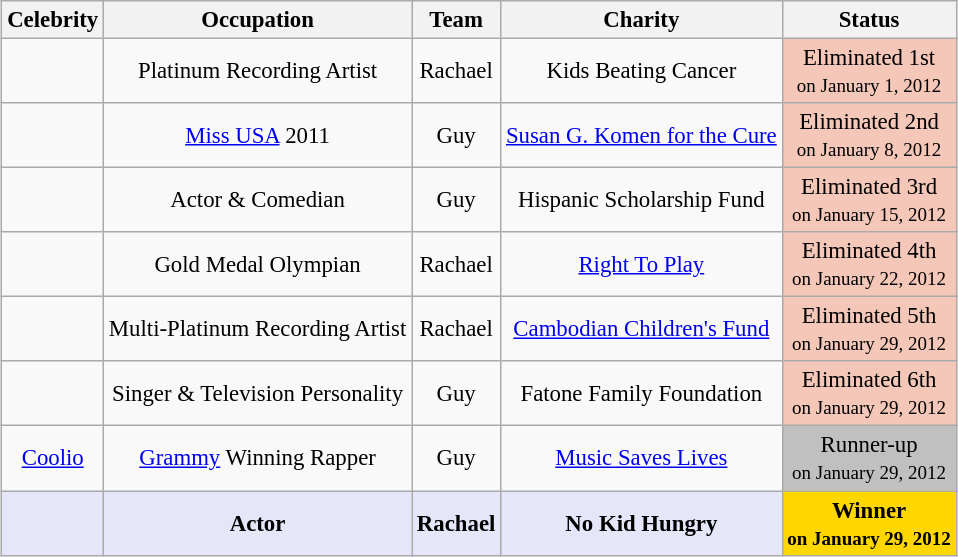<table class="wikitable sortable" style="text-align: center; white-space:nowrap; margin:auto; font-size:95%;">
<tr>
<th>Celebrity</th>
<th>Occupation</th>
<th>Team</th>
<th>Charity</th>
<th>Status</th>
</tr>
<tr>
<td></td>
<td>Platinum Recording Artist</td>
<td>Rachael</td>
<td>Kids Beating Cancer</td>
<td style="background:#f4c7b8;">Eliminated 1st<br><small>on January 1, 2012</small></td>
</tr>
<tr>
<td></td>
<td><a href='#'>Miss USA</a> 2011</td>
<td>Guy</td>
<td><a href='#'>Susan G. Komen for the Cure</a></td>
<td style="background:#f4c7b8;">Eliminated 2nd<br><small>on January 8, 2012</small></td>
</tr>
<tr>
<td></td>
<td>Actor & Comedian</td>
<td>Guy</td>
<td>Hispanic Scholarship Fund</td>
<td style="background:#f4c7b8;">Eliminated 3rd<br><small>on January 15, 2012</small></td>
</tr>
<tr>
<td></td>
<td>Gold Medal Olympian</td>
<td>Rachael</td>
<td><a href='#'>Right To Play</a></td>
<td style="background:#f4c7b8;">Eliminated 4th<br><small>on January 22, 2012</small></td>
</tr>
<tr>
<td></td>
<td>Multi-Platinum Recording Artist</td>
<td>Rachael</td>
<td><a href='#'>Cambodian Children's Fund</a></td>
<td style="background:#f4c7b8;">Eliminated 5th<br><small>on January 29, 2012</small></td>
</tr>
<tr>
<td></td>
<td>Singer & Television Personality</td>
<td>Guy</td>
<td>Fatone Family Foundation</td>
<td style="background:#f4c7b8;">Eliminated 6th<br><small>on January 29, 2012</small></td>
</tr>
<tr>
<td><a href='#'>Coolio</a></td>
<td><a href='#'>Grammy</a> Winning Rapper</td>
<td>Guy</td>
<td><a href='#'>Music Saves Lives</a></td>
<td style="background:silver;">Runner-up<br><small>on January 29, 2012</small></td>
</tr>
<tr>
<td style="background:lavender;"><strong></strong></td>
<td style="background:lavender;"><strong>Actor</strong></td>
<td style="background:lavender;"><strong>Rachael</strong></td>
<td style="background:lavender;"><strong>No Kid Hungry</strong></td>
<td style="background:gold;"><strong>Winner<br><small>on January 29, 2012</small></strong></td>
</tr>
</table>
